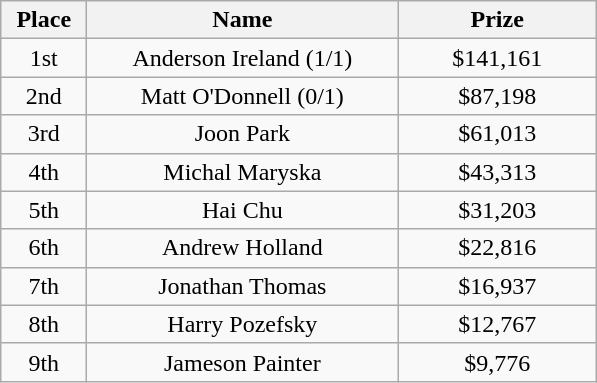<table class="wikitable">
<tr>
<th width="50">Place</th>
<th width="200">Name</th>
<th width="125">Prize</th>
</tr>
<tr>
<td align = "center">1st</td>
<td align = "center">Anderson Ireland (1/1)</td>
<td align = "center">$141,161</td>
</tr>
<tr>
<td align = "center">2nd</td>
<td align = "center">Matt O'Donnell (0/1)</td>
<td align = "center">$87,198</td>
</tr>
<tr>
<td align = "center">3rd</td>
<td align = "center">Joon Park</td>
<td align = "center">$61,013</td>
</tr>
<tr>
<td align = "center">4th</td>
<td align = "center">Michal Maryska</td>
<td align = "center">$43,313</td>
</tr>
<tr>
<td align = "center">5th</td>
<td align = "center">Hai Chu</td>
<td align = "center">$31,203</td>
</tr>
<tr>
<td align = "center">6th</td>
<td align = "center">Andrew Holland</td>
<td align = "center">$22,816</td>
</tr>
<tr>
<td align = "center">7th</td>
<td align = "center">Jonathan Thomas</td>
<td align = "center">$16,937</td>
</tr>
<tr>
<td align = "center">8th</td>
<td align = "center">Harry Pozefsky</td>
<td align = "center">$12,767</td>
</tr>
<tr>
<td align = "center">9th</td>
<td align = "center">Jameson Painter</td>
<td align = "center">$9,776</td>
</tr>
</table>
